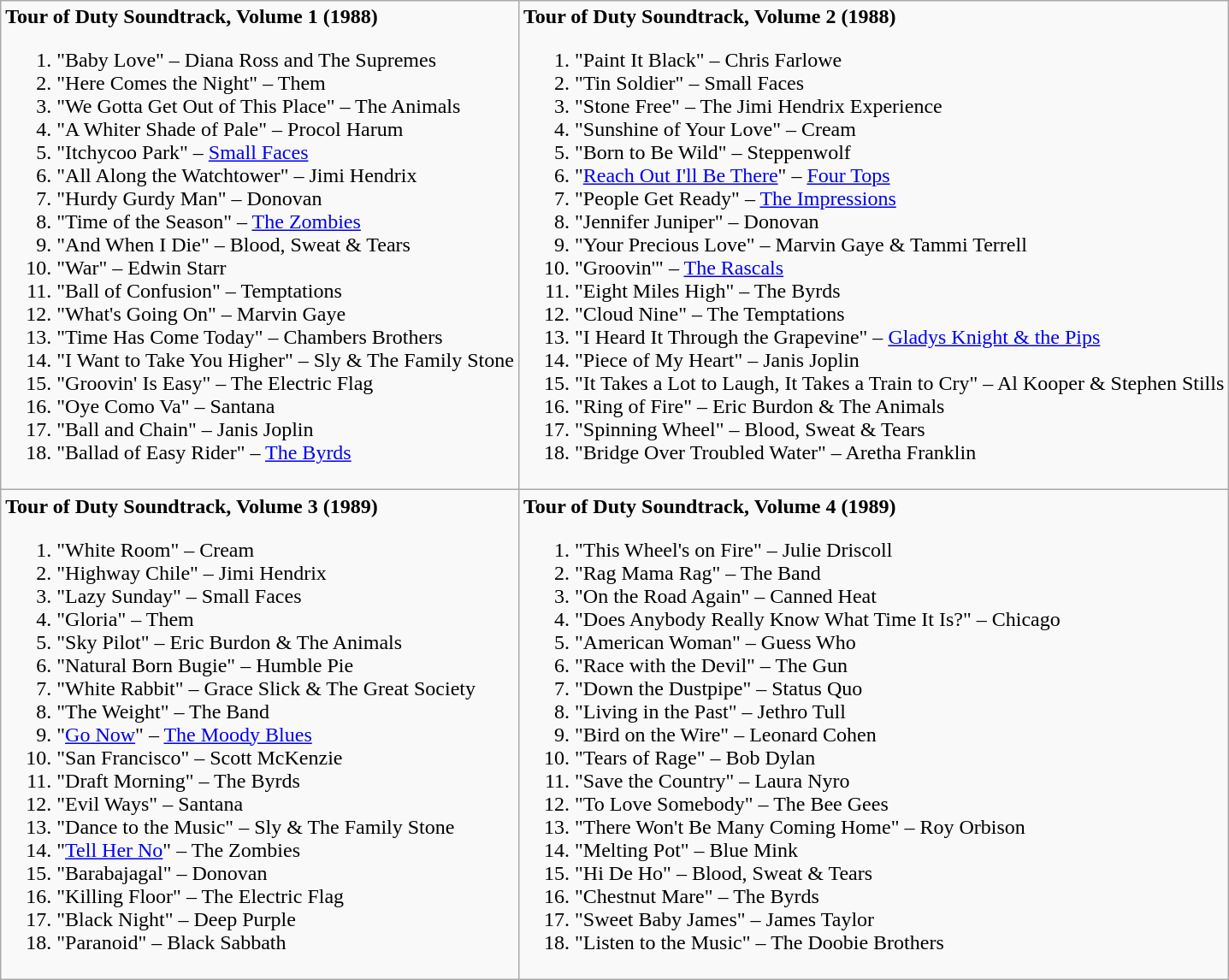<table class="wikitable">
<tr>
<td><strong>Tour of Duty Soundtrack, Volume 1 (1988)</strong><br><ol><li>"Baby Love" – Diana Ross and The Supremes</li><li>"Here Comes the Night" – Them</li><li>"We Gotta Get Out of This Place" – The Animals</li><li>"A Whiter Shade of Pale" – Procol Harum</li><li>"Itchycoo Park" – <a href='#'>Small Faces</a></li><li>"All Along the Watchtower" – Jimi Hendrix</li><li>"Hurdy Gurdy Man" – Donovan</li><li>"Time of the Season" – <a href='#'>The Zombies</a></li><li>"And When I Die" – Blood, Sweat & Tears</li><li>"War" – Edwin Starr</li><li>"Ball of Confusion" – Temptations</li><li>"What's Going On" – Marvin Gaye</li><li>"Time Has Come Today" – Chambers Brothers</li><li>"I Want to Take You Higher" – Sly & The Family Stone</li><li>"Groovin' Is Easy" – The Electric Flag</li><li>"Oye Como Va" – Santana</li><li>"Ball and Chain" – Janis Joplin</li><li>"Ballad of Easy Rider" – <a href='#'>The Byrds</a></li></ol></td>
<td><strong>Tour of Duty Soundtrack, Volume 2 (1988)</strong><br><ol><li>"Paint It Black" – Chris Farlowe</li><li>"Tin Soldier" – Small Faces</li><li>"Stone Free" – The Jimi Hendrix Experience</li><li>"Sunshine of Your Love" – Cream</li><li>"Born to Be Wild" – Steppenwolf</li><li>"<a href='#'>Reach Out I'll Be There</a>" – <a href='#'>Four Tops</a></li><li>"People Get Ready" – <a href='#'>The Impressions</a></li><li>"Jennifer Juniper" – Donovan</li><li>"Your Precious Love" – Marvin Gaye & Tammi Terrell</li><li>"Groovin'" – <a href='#'>The Rascals</a></li><li>"Eight Miles High" – The Byrds</li><li>"Cloud Nine" – The Temptations</li><li>"I Heard It Through the Grapevine" – <a href='#'>Gladys Knight & the Pips</a></li><li>"Piece of My Heart" – Janis Joplin</li><li>"It Takes a Lot to Laugh, It Takes a Train to Cry" – Al Kooper & Stephen Stills</li><li>"Ring of Fire" – Eric Burdon & The Animals</li><li>"Spinning Wheel" – Blood, Sweat & Tears</li><li>"Bridge Over Troubled Water" – Aretha Franklin</li></ol></td>
</tr>
<tr>
<td><strong>Tour of Duty Soundtrack, Volume 3 (1989)</strong><br><ol><li>"White Room" – Cream</li><li>"Highway Chile" – Jimi Hendrix</li><li>"Lazy Sunday" – Small Faces</li><li>"Gloria" – Them</li><li>"Sky Pilot" – Eric Burdon & The Animals</li><li>"Natural Born Bugie" – Humble Pie</li><li>"White Rabbit" – Grace Slick & The Great Society</li><li>"The Weight" – The Band</li><li>"<a href='#'>Go Now</a>" – <a href='#'>The Moody Blues</a></li><li>"San Francisco" – Scott McKenzie</li><li>"Draft Morning" – The Byrds</li><li>"Evil Ways" – Santana</li><li>"Dance to the Music" – Sly & The Family Stone</li><li>"<a href='#'>Tell Her No</a>" – The Zombies</li><li>"Barabajagal" – Donovan</li><li>"Killing Floor" – The Electric Flag</li><li>"Black Night" – Deep Purple</li><li>"Paranoid" – Black Sabbath</li></ol></td>
<td><strong>Tour of Duty Soundtrack, Volume 4 (1989)</strong><br><ol><li>"This Wheel's on Fire" – Julie Driscoll</li><li>"Rag Mama Rag" – The Band</li><li>"On the Road Again" – Canned Heat</li><li>"Does Anybody Really Know What Time It Is?" – Chicago</li><li>"American Woman" – Guess Who</li><li>"Race with the Devil" – The Gun</li><li>"Down the Dustpipe" – Status Quo</li><li>"Living in the Past" – Jethro Tull</li><li>"Bird on the Wire" – Leonard Cohen</li><li>"Tears of Rage" – Bob Dylan</li><li>"Save the Country" – Laura Nyro</li><li>"To Love Somebody" – The Bee Gees</li><li>"There Won't Be Many Coming Home" – Roy Orbison</li><li>"Melting Pot" – Blue Mink</li><li>"Hi De Ho" – Blood, Sweat & Tears</li><li>"Chestnut Mare" – The Byrds</li><li>"Sweet Baby James" – James Taylor</li><li>"Listen to the Music" – The Doobie Brothers</li></ol></td>
</tr>
</table>
